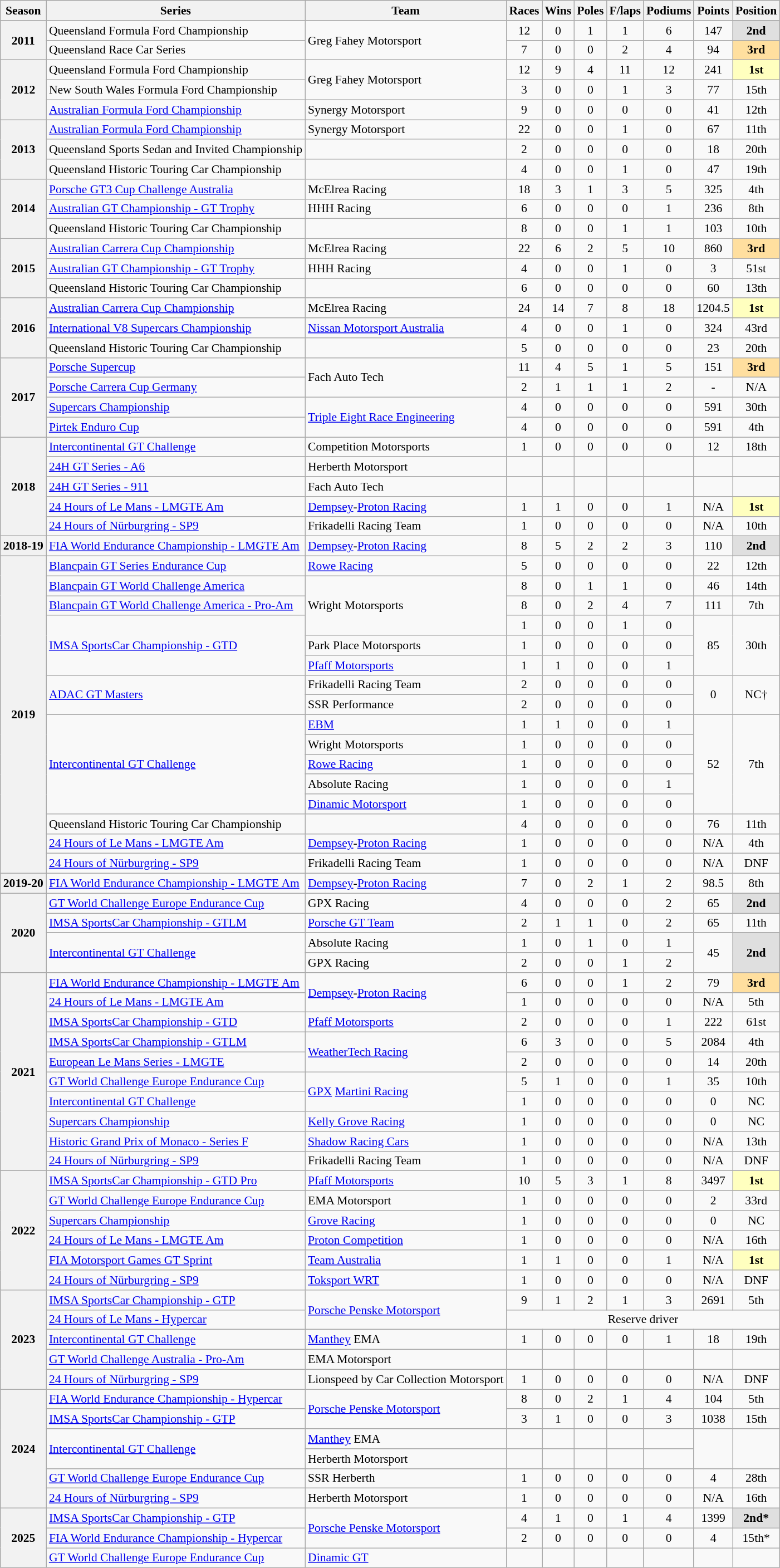<table class="wikitable" style="font-size: 90%; text-align:center">
<tr>
<th>Season</th>
<th>Series</th>
<th>Team</th>
<th>Races</th>
<th>Wins</th>
<th>Poles</th>
<th>F/laps</th>
<th>Podiums</th>
<th>Points</th>
<th>Position</th>
</tr>
<tr>
<th rowspan=2>2011</th>
<td align=left>Queensland Formula Ford Championship</td>
<td rowspan=2 align=left>Greg Fahey Motorsport</td>
<td>12</td>
<td>0</td>
<td>1</td>
<td>1</td>
<td>6</td>
<td>147</td>
<td style="background:#dfdfdf;"><strong>2nd</strong></td>
</tr>
<tr>
<td align=left>Queensland Race Car Series</td>
<td>7</td>
<td>0</td>
<td>0</td>
<td>2</td>
<td>4</td>
<td>94</td>
<td style="background:#ffdf9f;"><strong>3rd</strong></td>
</tr>
<tr>
<th rowspan=3>2012</th>
<td align=left>Queensland Formula Ford Championship</td>
<td rowspan=2 align=left>Greg Fahey Motorsport</td>
<td>12</td>
<td>9</td>
<td>4</td>
<td>11</td>
<td>12</td>
<td>241</td>
<td style="background:#ffffbf;"><strong>1st</strong></td>
</tr>
<tr>
<td align=left>New South Wales Formula Ford Championship</td>
<td>3</td>
<td>0</td>
<td>0</td>
<td>1</td>
<td>3</td>
<td>77</td>
<td>15th</td>
</tr>
<tr>
<td align=left><a href='#'>Australian Formula Ford Championship</a></td>
<td align=left>Synergy Motorsport</td>
<td>9</td>
<td>0</td>
<td>0</td>
<td>0</td>
<td>0</td>
<td>41</td>
<td>12th</td>
</tr>
<tr>
<th rowspan=3>2013</th>
<td align=left><a href='#'>Australian Formula Ford Championship</a></td>
<td align=left>Synergy Motorsport</td>
<td>22</td>
<td>0</td>
<td>0</td>
<td>1</td>
<td>0</td>
<td>67</td>
<td>11th</td>
</tr>
<tr>
<td align=left>Queensland Sports Sedan and Invited Championship</td>
<td align=left></td>
<td>2</td>
<td>0</td>
<td>0</td>
<td>0</td>
<td>0</td>
<td>18</td>
<td>20th</td>
</tr>
<tr>
<td align=left>Queensland Historic Touring Car Championship</td>
<td align=left></td>
<td>4</td>
<td>0</td>
<td>0</td>
<td>1</td>
<td>0</td>
<td>47</td>
<td>19th</td>
</tr>
<tr>
<th rowspan=3>2014</th>
<td align=left><a href='#'>Porsche GT3 Cup Challenge Australia</a></td>
<td align=left>McElrea Racing</td>
<td>18</td>
<td>3</td>
<td>1</td>
<td>3</td>
<td>5</td>
<td>325</td>
<td>4th</td>
</tr>
<tr>
<td align=left><a href='#'>Australian GT Championship - GT Trophy</a></td>
<td align=left>HHH Racing</td>
<td>6</td>
<td>0</td>
<td>0</td>
<td>0</td>
<td>1</td>
<td>236</td>
<td>8th</td>
</tr>
<tr>
<td align=left>Queensland Historic Touring Car Championship</td>
<td align=left></td>
<td>8</td>
<td>0</td>
<td>0</td>
<td>1</td>
<td>1</td>
<td>103</td>
<td>10th</td>
</tr>
<tr>
<th rowspan=3>2015</th>
<td align=left><a href='#'>Australian Carrera Cup Championship</a></td>
<td align=left>McElrea Racing</td>
<td>22</td>
<td>6</td>
<td>2</td>
<td>5</td>
<td>10</td>
<td>860</td>
<td style="background:#ffdf9f;"><strong>3rd</strong></td>
</tr>
<tr>
<td align=left><a href='#'>Australian GT Championship - GT Trophy</a></td>
<td align=left>HHH Racing</td>
<td>4</td>
<td>0</td>
<td>0</td>
<td>1</td>
<td>0</td>
<td>3</td>
<td>51st</td>
</tr>
<tr>
<td align=left>Queensland Historic Touring Car Championship</td>
<td align=left></td>
<td>6</td>
<td>0</td>
<td>0</td>
<td>0</td>
<td>0</td>
<td>60</td>
<td>13th</td>
</tr>
<tr>
<th rowspan=3>2016</th>
<td align=left><a href='#'>Australian Carrera Cup Championship</a></td>
<td align=left>McElrea Racing</td>
<td>24</td>
<td>14</td>
<td>7</td>
<td>8</td>
<td>18</td>
<td>1204.5</td>
<td style="background:#ffffbf;"><strong>1st</strong></td>
</tr>
<tr>
<td align=left><a href='#'>International V8 Supercars Championship</a></td>
<td align=left><a href='#'>Nissan Motorsport Australia</a></td>
<td>4</td>
<td>0</td>
<td>0</td>
<td>1</td>
<td>0</td>
<td>324</td>
<td>43rd</td>
</tr>
<tr>
<td align=left>Queensland Historic Touring Car Championship</td>
<td align=left></td>
<td>5</td>
<td>0</td>
<td>0</td>
<td>0</td>
<td>0</td>
<td>23</td>
<td>20th</td>
</tr>
<tr>
<th rowspan=4>2017</th>
<td align=left><a href='#'>Porsche Supercup</a></td>
<td rowspan=2 align=left>Fach Auto Tech</td>
<td>11</td>
<td>4</td>
<td>5</td>
<td>1</td>
<td>5</td>
<td>151</td>
<td style="background:#FFDF9F;"><strong>3rd</strong></td>
</tr>
<tr>
<td align=left><a href='#'>Porsche Carrera Cup Germany</a></td>
<td>2</td>
<td>1</td>
<td>1</td>
<td>1</td>
<td>2</td>
<td>-</td>
<td>N/A</td>
</tr>
<tr>
<td align=left><a href='#'>Supercars Championship</a></td>
<td rowspan=2 align=left><a href='#'>Triple Eight Race Engineering</a></td>
<td>4</td>
<td>0</td>
<td>0</td>
<td>0</td>
<td>0</td>
<td>591</td>
<td>30th</td>
</tr>
<tr>
<td align=left><a href='#'>Pirtek Enduro Cup</a></td>
<td>4</td>
<td>0</td>
<td>0</td>
<td>0</td>
<td>0</td>
<td>591</td>
<td>4th</td>
</tr>
<tr>
<th rowspan="5">2018</th>
<td align="left"><a href='#'>Intercontinental GT Challenge</a></td>
<td align="left">Competition Motorsports</td>
<td>1</td>
<td>0</td>
<td>0</td>
<td>0</td>
<td>0</td>
<td>12</td>
<td>18th</td>
</tr>
<tr>
<td align=left><a href='#'>24H GT Series - A6</a></td>
<td align=left>Herberth Motorsport</td>
<td></td>
<td></td>
<td></td>
<td></td>
<td></td>
<td></td>
<td></td>
</tr>
<tr>
<td align=left><a href='#'>24H GT Series - 911</a></td>
<td align=left>Fach Auto Tech</td>
<td></td>
<td></td>
<td></td>
<td></td>
<td></td>
<td></td>
<td></td>
</tr>
<tr>
<td align="left"><a href='#'>24 Hours of Le Mans - LMGTE Am</a></td>
<td align="left"><a href='#'>Dempsey</a>-<a href='#'>Proton Racing</a></td>
<td>1</td>
<td>1</td>
<td>0</td>
<td>0</td>
<td>1</td>
<td>N/A</td>
<td style="background:#FFFFBF;"><strong>1st</strong></td>
</tr>
<tr>
<td align=left><a href='#'>24 Hours of Nürburgring - SP9</a></td>
<td align=left>Frikadelli Racing Team</td>
<td>1</td>
<td>0</td>
<td>0</td>
<td>0</td>
<td>0</td>
<td>N/A</td>
<td>10th</td>
</tr>
<tr>
<th>2018-19</th>
<td align=left><a href='#'>FIA World Endurance Championship - LMGTE Am</a></td>
<td align=left><a href='#'>Dempsey</a>-<a href='#'>Proton Racing</a></td>
<td>8</td>
<td>5</td>
<td>2</td>
<td>2</td>
<td>3</td>
<td>110</td>
<td style="background:#DFDFDF;"><strong>2nd</strong></td>
</tr>
<tr>
<th rowspan="16">2019</th>
<td align=left><a href='#'>Blancpain GT Series Endurance Cup</a></td>
<td align=left><a href='#'>Rowe Racing</a></td>
<td>5</td>
<td>0</td>
<td>0</td>
<td>0</td>
<td>0</td>
<td>22</td>
<td>12th</td>
</tr>
<tr>
<td align=left><a href='#'>Blancpain GT World Challenge America</a></td>
<td align=left rowspan=3>Wright Motorsports</td>
<td>8</td>
<td>0</td>
<td>1</td>
<td>1</td>
<td>0</td>
<td>46</td>
<td>14th</td>
</tr>
<tr>
<td align=left><a href='#'>Blancpain GT World Challenge America - Pro-Am</a></td>
<td>8</td>
<td>0</td>
<td>2</td>
<td>4</td>
<td>7</td>
<td>111</td>
<td>7th</td>
</tr>
<tr>
<td align=left rowspan=3><a href='#'>IMSA SportsCar Championship - GTD</a></td>
<td>1</td>
<td>0</td>
<td>0</td>
<td>1</td>
<td>0</td>
<td rowspan=3>85</td>
<td rowspan=3>30th</td>
</tr>
<tr>
<td align=left>Park Place Motorsports</td>
<td>1</td>
<td>0</td>
<td>0</td>
<td>0</td>
<td>0</td>
</tr>
<tr>
<td align=left><a href='#'>Pfaff Motorsports</a></td>
<td>1</td>
<td>1</td>
<td>0</td>
<td>0</td>
<td>1</td>
</tr>
<tr>
<td align=left rowspan=2><a href='#'>ADAC GT Masters</a></td>
<td align=left>Frikadelli Racing Team</td>
<td>2</td>
<td>0</td>
<td>0</td>
<td>0</td>
<td>0</td>
<td rowspan=2>0</td>
<td rowspan=2>NC†</td>
</tr>
<tr>
<td align=left>SSR Performance</td>
<td>2</td>
<td>0</td>
<td>0</td>
<td>0</td>
<td>0</td>
</tr>
<tr>
<td rowspan="5" align="left"><a href='#'>Intercontinental GT Challenge</a></td>
<td align="left"><a href='#'>EBM</a></td>
<td>1</td>
<td>1</td>
<td>0</td>
<td>0</td>
<td>1</td>
<td rowspan="5">52</td>
<td rowspan="5">7th</td>
</tr>
<tr>
<td align=left>Wright Motorsports</td>
<td>1</td>
<td>0</td>
<td>0</td>
<td>0</td>
<td>0</td>
</tr>
<tr>
<td align=left><a href='#'>Rowe Racing</a></td>
<td>1</td>
<td>0</td>
<td>0</td>
<td>0</td>
<td>0</td>
</tr>
<tr>
<td align=left>Absolute Racing</td>
<td>1</td>
<td>0</td>
<td>0</td>
<td>0</td>
<td>1</td>
</tr>
<tr>
<td align=left><a href='#'>Dinamic Motorsport</a></td>
<td>1</td>
<td>0</td>
<td>0</td>
<td>0</td>
<td>0</td>
</tr>
<tr>
<td align=left>Queensland Historic Touring Car Championship</td>
<td></td>
<td>4</td>
<td>0</td>
<td>0</td>
<td>0</td>
<td>0</td>
<td>76</td>
<td>11th</td>
</tr>
<tr>
<td align=left><a href='#'>24 Hours of Le Mans - LMGTE Am</a></td>
<td align=left><a href='#'>Dempsey</a>-<a href='#'>Proton Racing</a></td>
<td>1</td>
<td>0</td>
<td>0</td>
<td>0</td>
<td>0</td>
<td>N/A</td>
<td>4th</td>
</tr>
<tr>
<td align=left><a href='#'>24 Hours of Nürburgring - SP9</a></td>
<td align=left>Frikadelli Racing Team</td>
<td>1</td>
<td>0</td>
<td>0</td>
<td>0</td>
<td>0</td>
<td>N/A</td>
<td>DNF</td>
</tr>
<tr>
<th>2019-20</th>
<td align=left><a href='#'>FIA World Endurance Championship - LMGTE Am</a></td>
<td align=left><a href='#'>Dempsey</a>-<a href='#'>Proton Racing</a></td>
<td>7</td>
<td>0</td>
<td>2</td>
<td>1</td>
<td>2</td>
<td>98.5</td>
<td>8th</td>
</tr>
<tr>
<th rowspan="4">2020</th>
<td align=left><a href='#'>GT World Challenge Europe Endurance Cup</a></td>
<td align=left>GPX Racing</td>
<td>4</td>
<td>0</td>
<td>0</td>
<td>0</td>
<td>2</td>
<td>65</td>
<td style="background:#DFDFDF;"><strong>2nd</strong></td>
</tr>
<tr>
<td align=left><a href='#'>IMSA SportsCar Championship - GTLM</a></td>
<td align=left><a href='#'>Porsche GT Team</a></td>
<td>2</td>
<td>1</td>
<td>1</td>
<td>0</td>
<td>2</td>
<td>65</td>
<td>11th</td>
</tr>
<tr>
<td rowspan="2" align="left"><a href='#'>Intercontinental GT Challenge</a></td>
<td align=left>Absolute Racing</td>
<td>1</td>
<td>0</td>
<td>1</td>
<td>0</td>
<td>1</td>
<td rowspan="2">45</td>
<td rowspan="2" style="background:#DFDFDF;"><strong>2nd</strong></td>
</tr>
<tr>
<td align=left>GPX Racing</td>
<td>2</td>
<td>0</td>
<td>0</td>
<td>1</td>
<td>2</td>
</tr>
<tr>
<th rowspan="10">2021</th>
<td align=left><a href='#'>FIA World Endurance Championship - LMGTE Am</a></td>
<td align=left rowspan=2><a href='#'>Dempsey</a>-<a href='#'>Proton Racing</a></td>
<td>6</td>
<td>0</td>
<td>0</td>
<td>1</td>
<td>2</td>
<td>79</td>
<td style="background:#FFDF9F;"><strong>3rd</strong></td>
</tr>
<tr>
<td align=left><a href='#'>24 Hours of Le Mans - LMGTE Am</a></td>
<td>1</td>
<td>0</td>
<td>0</td>
<td>0</td>
<td>0</td>
<td>N/A</td>
<td>5th</td>
</tr>
<tr>
<td align=left><a href='#'>IMSA SportsCar Championship - GTD</a></td>
<td align=left><a href='#'>Pfaff Motorsports</a></td>
<td>2</td>
<td>0</td>
<td>0</td>
<td>0</td>
<td>1</td>
<td>222</td>
<td>61st</td>
</tr>
<tr>
<td align=left><a href='#'>IMSA SportsCar Championship - GTLM</a></td>
<td align=left rowspan=2><a href='#'>WeatherTech Racing</a></td>
<td>6</td>
<td>3</td>
<td>0</td>
<td>0</td>
<td>5</td>
<td>2084</td>
<td>4th</td>
</tr>
<tr>
<td align=left><a href='#'>European Le Mans Series - LMGTE</a></td>
<td>2</td>
<td>0</td>
<td>0</td>
<td>0</td>
<td>0</td>
<td>14</td>
<td>20th</td>
</tr>
<tr>
<td align=left><a href='#'>GT World Challenge Europe Endurance Cup</a></td>
<td rowspan="2" align="left"><a href='#'>GPX</a> <a href='#'>Martini Racing</a></td>
<td>5</td>
<td>1</td>
<td>0</td>
<td>0</td>
<td>1</td>
<td>35</td>
<td>10th</td>
</tr>
<tr>
<td align=left><a href='#'>Intercontinental GT Challenge</a></td>
<td>1</td>
<td>0</td>
<td>0</td>
<td>0</td>
<td>0</td>
<td>0</td>
<td>NC</td>
</tr>
<tr>
<td align=left><a href='#'>Supercars Championship</a></td>
<td align=left><a href='#'>Kelly Grove Racing</a></td>
<td>1</td>
<td>0</td>
<td>0</td>
<td>0</td>
<td>0</td>
<td>0</td>
<td>NC</td>
</tr>
<tr>
<td align=left><a href='#'>Historic Grand Prix of Monaco - Series F</a></td>
<td align=left><a href='#'>Shadow Racing Cars</a></td>
<td>1</td>
<td>0</td>
<td>0</td>
<td>0</td>
<td>0</td>
<td>N/A</td>
<td>13th</td>
</tr>
<tr>
<td align=left><a href='#'>24 Hours of Nürburgring - SP9</a></td>
<td align=left>Frikadelli Racing Team</td>
<td>1</td>
<td>0</td>
<td>0</td>
<td>0</td>
<td>0</td>
<td>N/A</td>
<td>DNF</td>
</tr>
<tr>
<th rowspan="6">2022</th>
<td align="left"><a href='#'>IMSA SportsCar Championship - GTD Pro</a></td>
<td align="left"><a href='#'>Pfaff Motorsports</a></td>
<td>10</td>
<td>5</td>
<td>3</td>
<td>1</td>
<td>8</td>
<td>3497</td>
<td style="background:#FFFFBF;"><strong>1st</strong></td>
</tr>
<tr>
<td align=left><a href='#'>GT World Challenge Europe Endurance Cup</a></td>
<td align=left>EMA Motorsport</td>
<td>1</td>
<td>0</td>
<td>0</td>
<td>0</td>
<td>0</td>
<td>2</td>
<td>33rd</td>
</tr>
<tr>
<td align=left><a href='#'>Supercars Championship</a></td>
<td align=left><a href='#'>Grove Racing</a></td>
<td>1</td>
<td>0</td>
<td>0</td>
<td>0</td>
<td>0</td>
<td>0</td>
<td>NC</td>
</tr>
<tr>
<td align=left><a href='#'>24 Hours of Le Mans - LMGTE Am</a></td>
<td align=left><a href='#'>Proton Competition</a></td>
<td>1</td>
<td>0</td>
<td>0</td>
<td>0</td>
<td>0</td>
<td>N/A</td>
<td>16th</td>
</tr>
<tr>
<td align=left><a href='#'>FIA Motorsport Games GT Sprint</a></td>
<td align=left><a href='#'>Team Australia</a></td>
<td>1</td>
<td>1</td>
<td>0</td>
<td>0</td>
<td>1</td>
<td>N/A</td>
<td style="background:#FFFFBF;"><strong>1st</strong></td>
</tr>
<tr>
<td align=left><a href='#'>24 Hours of Nürburgring - SP9</a></td>
<td align=left><a href='#'>Toksport WRT</a></td>
<td>1</td>
<td>0</td>
<td>0</td>
<td>0</td>
<td>0</td>
<td>N/A</td>
<td>DNF</td>
</tr>
<tr>
<th rowspan="5">2023</th>
<td align=left><a href='#'>IMSA SportsCar Championship - GTP</a></td>
<td rowspan=2 align=left><a href='#'>Porsche Penske Motorsport</a></td>
<td>9</td>
<td>1</td>
<td>2</td>
<td>1</td>
<td>3</td>
<td>2691</td>
<td>5th</td>
</tr>
<tr>
<td align=left><a href='#'>24 Hours of Le Mans - Hypercar</a></td>
<td colspan=7>Reserve driver</td>
</tr>
<tr>
<td align=left><a href='#'>Intercontinental GT Challenge</a></td>
<td align=left><a href='#'>Manthey</a> EMA</td>
<td>1</td>
<td>0</td>
<td>0</td>
<td>0</td>
<td>1</td>
<td>18</td>
<td>19th</td>
</tr>
<tr>
<td align=left><a href='#'>GT World Challenge Australia - Pro-Am</a></td>
<td align=left>EMA Motorsport</td>
<td></td>
<td></td>
<td></td>
<td></td>
<td></td>
<td></td>
<td></td>
</tr>
<tr>
<td align=left><a href='#'>24 Hours of Nürburgring - SP9</a></td>
<td align=left>Lionspeed by Car Collection Motorsport</td>
<td>1</td>
<td>0</td>
<td>0</td>
<td>0</td>
<td>0</td>
<td>N/A</td>
<td>DNF</td>
</tr>
<tr>
<th rowspan="6">2024</th>
<td align=left><a href='#'>FIA World Endurance Championship - Hypercar</a></td>
<td align=left rowspan=2><a href='#'>Porsche Penske Motorsport</a></td>
<td>8</td>
<td>0</td>
<td>2</td>
<td>1</td>
<td>4</td>
<td>104</td>
<td>5th</td>
</tr>
<tr>
<td align=left><a href='#'>IMSA SportsCar Championship - GTP</a></td>
<td>3</td>
<td>1</td>
<td>0</td>
<td>0</td>
<td>3</td>
<td>1038</td>
<td>15th</td>
</tr>
<tr>
<td rowspan="2" align="left"><a href='#'>Intercontinental GT Challenge</a></td>
<td align=left><a href='#'>Manthey</a> EMA</td>
<td></td>
<td></td>
<td></td>
<td></td>
<td></td>
<td rowspan="2"></td>
<td rowspan="2"></td>
</tr>
<tr>
<td align=left>Herberth Motorsport</td>
<td></td>
<td></td>
<td></td>
<td></td>
<td></td>
</tr>
<tr>
<td align=left><a href='#'>GT World Challenge Europe Endurance Cup</a></td>
<td align=left>SSR Herberth</td>
<td>1</td>
<td>0</td>
<td>0</td>
<td>0</td>
<td>0</td>
<td>4</td>
<td>28th</td>
</tr>
<tr>
<td align=left><a href='#'>24 Hours of Nürburgring - SP9</a></td>
<td align=left>Herberth Motorsport</td>
<td>1</td>
<td>0</td>
<td>0</td>
<td>0</td>
<td>0</td>
<td>N/A</td>
<td>16th</td>
</tr>
<tr>
<th rowspan="3">2025</th>
<td align=left><a href='#'>IMSA SportsCar Championship - GTP</a></td>
<td align=left rowspan=2><a href='#'>Porsche Penske Motorsport</a></td>
<td>4</td>
<td>1</td>
<td>0</td>
<td>1</td>
<td>4</td>
<td>1399</td>
<td style="background:#DFDFDF;"><strong>2nd*</strong></td>
</tr>
<tr>
<td align=left><a href='#'>FIA World Endurance Championship - Hypercar</a></td>
<td>2</td>
<td>0</td>
<td>0</td>
<td>0</td>
<td>0</td>
<td>4</td>
<td>15th*</td>
</tr>
<tr>
<td align="left"><a href='#'>GT World Challenge Europe Endurance Cup</a></td>
<td align="left"><a href='#'>Dinamic GT</a></td>
<td></td>
<td></td>
<td></td>
<td></td>
<td></td>
<td></td>
<td></td>
</tr>
</table>
